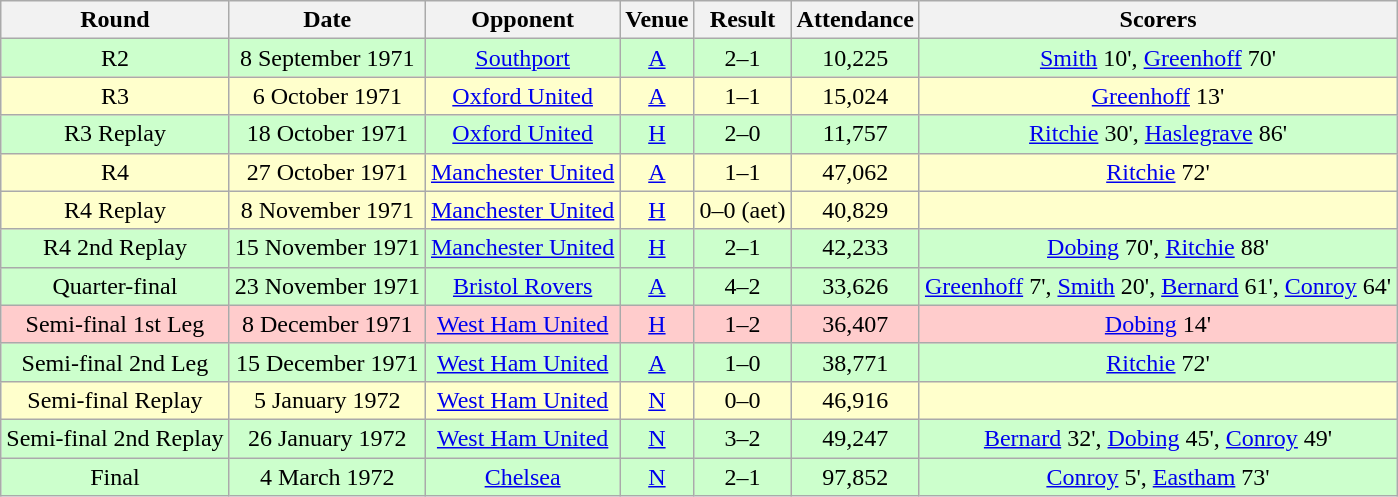<table class="wikitable" style="font-size:100%; text-align:center">
<tr>
<th>Round</th>
<th>Date</th>
<th>Opponent</th>
<th>Venue</th>
<th>Result</th>
<th>Attendance</th>
<th>Scorers</th>
</tr>
<tr style="background-color: #CCFFCC;">
<td>R2</td>
<td>8 September 1971</td>
<td><a href='#'>Southport</a></td>
<td><a href='#'>A</a></td>
<td>2–1</td>
<td>10,225</td>
<td><a href='#'>Smith</a> 10', <a href='#'>Greenhoff</a> 70'</td>
</tr>
<tr style="background-color: #FFFFCC;">
<td>R3</td>
<td>6 October 1971</td>
<td><a href='#'>Oxford United</a></td>
<td><a href='#'>A</a></td>
<td>1–1</td>
<td>15,024</td>
<td><a href='#'>Greenhoff</a> 13'</td>
</tr>
<tr style="background-color: #CCFFCC;">
<td>R3 Replay</td>
<td>18 October 1971</td>
<td><a href='#'>Oxford United</a></td>
<td><a href='#'>H</a></td>
<td>2–0</td>
<td>11,757</td>
<td><a href='#'>Ritchie</a> 30', <a href='#'>Haslegrave</a> 86'</td>
</tr>
<tr style="background-color: #FFFFCC;">
<td>R4</td>
<td>27 October 1971</td>
<td><a href='#'>Manchester United</a></td>
<td><a href='#'>A</a></td>
<td>1–1</td>
<td>47,062</td>
<td><a href='#'>Ritchie</a> 72'</td>
</tr>
<tr style="background-color: #FFFFCC;">
<td>R4 Replay</td>
<td>8 November 1971</td>
<td><a href='#'>Manchester United</a></td>
<td><a href='#'>H</a></td>
<td>0–0 (aet)</td>
<td>40,829</td>
<td></td>
</tr>
<tr style="background-color: #CCFFCC;">
<td>R4 2nd Replay</td>
<td>15 November 1971</td>
<td><a href='#'>Manchester United</a></td>
<td><a href='#'>H</a></td>
<td>2–1</td>
<td>42,233</td>
<td><a href='#'>Dobing</a> 70', <a href='#'>Ritchie</a> 88'</td>
</tr>
<tr style="background-color: #CCFFCC;">
<td>Quarter-final</td>
<td>23 November 1971</td>
<td><a href='#'>Bristol Rovers</a></td>
<td><a href='#'>A</a></td>
<td>4–2</td>
<td>33,626</td>
<td><a href='#'>Greenhoff</a> 7', <a href='#'>Smith</a> 20', <a href='#'>Bernard</a> 61', <a href='#'>Conroy</a> 64'</td>
</tr>
<tr style="background-color: #FFCCCC;">
<td>Semi-final 1st Leg</td>
<td>8 December 1971</td>
<td><a href='#'>West Ham United</a></td>
<td><a href='#'>H</a></td>
<td>1–2</td>
<td>36,407</td>
<td><a href='#'>Dobing</a> 14'</td>
</tr>
<tr style="background-color: #CCFFCC;">
<td>Semi-final 2nd Leg</td>
<td>15 December 1971</td>
<td><a href='#'>West Ham United</a></td>
<td><a href='#'>A</a></td>
<td>1–0</td>
<td>38,771</td>
<td><a href='#'>Ritchie</a> 72'</td>
</tr>
<tr style="background-color: #FFFFCC;">
<td>Semi-final Replay</td>
<td>5 January 1972</td>
<td><a href='#'>West Ham United</a></td>
<td><a href='#'>N</a></td>
<td>0–0</td>
<td>46,916</td>
<td></td>
</tr>
<tr style="background-color: #CCFFCC;">
<td>Semi-final 2nd Replay</td>
<td>26 January 1972</td>
<td><a href='#'>West Ham United</a></td>
<td><a href='#'>N</a></td>
<td>3–2</td>
<td>49,247</td>
<td><a href='#'>Bernard</a> 32', <a href='#'>Dobing</a> 45', <a href='#'>Conroy</a> 49'</td>
</tr>
<tr style="background-color: #CCFFCC;">
<td>Final</td>
<td>4 March 1972</td>
<td><a href='#'>Chelsea</a></td>
<td><a href='#'>N</a></td>
<td>2–1</td>
<td>97,852</td>
<td><a href='#'>Conroy</a> 5', <a href='#'>Eastham</a> 73'</td>
</tr>
</table>
